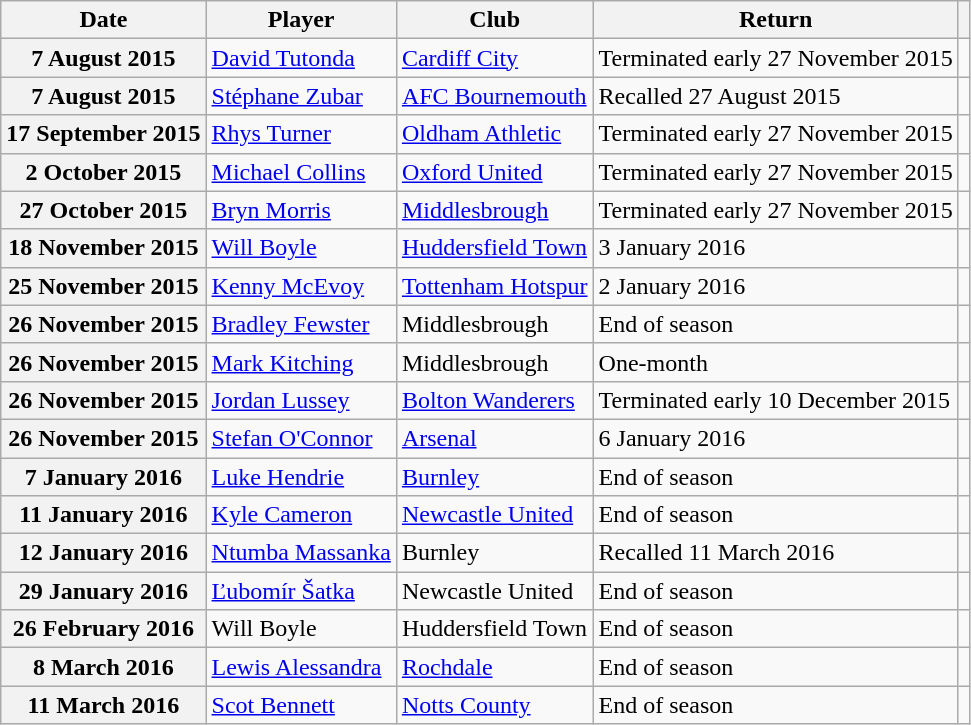<table class="wikitable plainrowheaders">
<tr>
<th scope=col>Date</th>
<th scope=col>Player</th>
<th scope=col>Club</th>
<th scope=col>Return</th>
<th scope=col class=unsortable></th>
</tr>
<tr>
<th scope=row>7 August 2015</th>
<td><a href='#'>David Tutonda</a></td>
<td><a href='#'>Cardiff City</a></td>
<td>Terminated early 27 November 2015</td>
<td style="text-align:center;"></td>
</tr>
<tr>
<th scope=row>7 August 2015</th>
<td><a href='#'>Stéphane Zubar</a></td>
<td><a href='#'>AFC Bournemouth</a></td>
<td>Recalled 27 August 2015</td>
<td style="text-align:center;"></td>
</tr>
<tr>
<th scope=row>17 September 2015</th>
<td><a href='#'>Rhys Turner</a></td>
<td><a href='#'>Oldham Athletic</a></td>
<td>Terminated early 27 November 2015</td>
<td style="text-align:center;"></td>
</tr>
<tr>
<th scope=row>2 October 2015</th>
<td><a href='#'>Michael Collins</a></td>
<td><a href='#'>Oxford United</a></td>
<td>Terminated early 27 November 2015</td>
<td style="text-align:center;"></td>
</tr>
<tr>
<th scope=row>27 October 2015</th>
<td><a href='#'>Bryn Morris</a></td>
<td><a href='#'>Middlesbrough</a></td>
<td>Terminated early 27 November 2015</td>
<td style="text-align:center;"></td>
</tr>
<tr>
<th scope=row>18 November 2015</th>
<td><a href='#'>Will Boyle</a></td>
<td><a href='#'>Huddersfield Town</a></td>
<td>3 January 2016</td>
<td style="text-align:center;"></td>
</tr>
<tr>
<th scope=row>25 November 2015</th>
<td><a href='#'>Kenny McEvoy</a></td>
<td><a href='#'>Tottenham Hotspur</a></td>
<td>2 January 2016</td>
<td style="text-align:center;"></td>
</tr>
<tr>
<th scope=row>26 November 2015</th>
<td><a href='#'>Bradley Fewster</a></td>
<td>Middlesbrough</td>
<td>End of season</td>
<td style="text-align:center;"></td>
</tr>
<tr>
<th scope=row>26 November 2015</th>
<td><a href='#'>Mark Kitching</a></td>
<td>Middlesbrough</td>
<td>One-month</td>
<td style="text-align:center;"></td>
</tr>
<tr>
<th scope=row>26 November 2015</th>
<td><a href='#'>Jordan Lussey</a></td>
<td><a href='#'>Bolton Wanderers</a></td>
<td>Terminated early 10 December 2015</td>
<td style="text-align:center;"></td>
</tr>
<tr>
<th scope=row>26 November 2015</th>
<td><a href='#'>Stefan O'Connor</a></td>
<td><a href='#'>Arsenal</a></td>
<td>6 January 2016</td>
<td style="text-align:center;"></td>
</tr>
<tr>
<th scope=row>7 January 2016</th>
<td><a href='#'>Luke Hendrie</a></td>
<td><a href='#'>Burnley</a></td>
<td>End of season</td>
<td style="text-align:center;"></td>
</tr>
<tr>
<th scope=row>11 January 2016</th>
<td><a href='#'>Kyle Cameron</a></td>
<td><a href='#'>Newcastle United</a></td>
<td>End of season</td>
<td style="text-align:center;"></td>
</tr>
<tr>
<th scope=row>12 January 2016</th>
<td><a href='#'>Ntumba Massanka</a></td>
<td>Burnley</td>
<td>Recalled 11 March 2016</td>
<td style="text-align:center;"></td>
</tr>
<tr>
<th scope=row>29 January 2016</th>
<td><a href='#'>Ľubomír Šatka</a></td>
<td>Newcastle United</td>
<td>End of season</td>
<td style="text-align:center;"></td>
</tr>
<tr>
<th scope=row>26 February 2016</th>
<td>Will Boyle</td>
<td>Huddersfield Town</td>
<td>End of season</td>
<td style="text-align:center;"></td>
</tr>
<tr>
<th scope=row>8 March 2016</th>
<td><a href='#'>Lewis Alessandra</a></td>
<td><a href='#'>Rochdale</a></td>
<td>End of season</td>
<td style="text-align:center;"></td>
</tr>
<tr>
<th scope=row>11 March 2016</th>
<td><a href='#'>Scot Bennett</a></td>
<td><a href='#'>Notts County</a></td>
<td>End of season</td>
<td style="text-align:center;"></td>
</tr>
</table>
